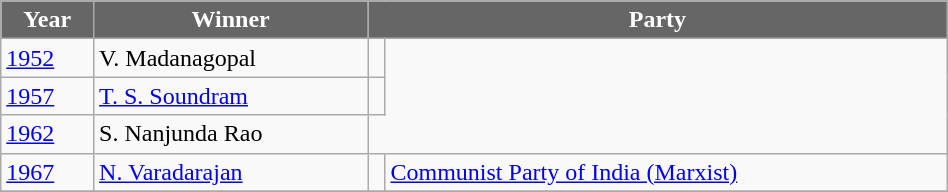<table class="wikitable" width="50%">
<tr>
<th style="background-color:#666666; color:white">Year</th>
<th style="background-color:#666666; color:white">Winner</th>
<th style="background-color:#666666; color:white" colspan="2">Party</th>
</tr>
<tr>
<td><a href='#'>1952</a></td>
<td>V. Madanagopal</td>
<td></td>
</tr>
<tr>
<td><a href='#'>1957</a></td>
<td><a href='#'>T. S. Soundram</a></td>
<td></td>
</tr>
<tr>
<td><a href='#'>1962</a></td>
<td>S. Nanjunda Rao</td>
</tr>
<tr>
<td><a href='#'>1967</a></td>
<td><a href='#'>N. Varadarajan</a></td>
<td></td>
<td><a href='#'>Communist Party of India (Marxist)</a></td>
</tr>
<tr>
</tr>
</table>
